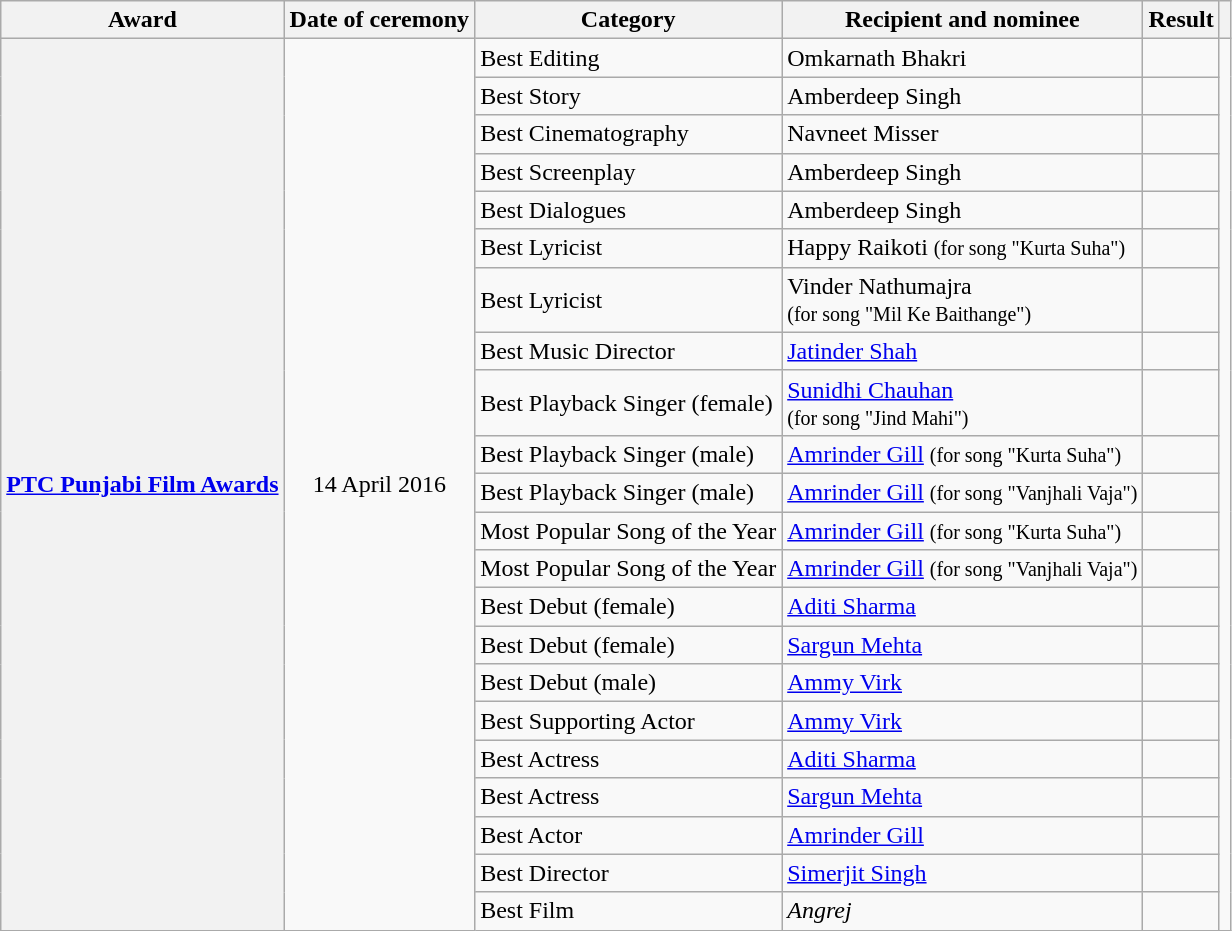<table class="wikitable plainrowheaders sortable">
<tr>
<th scope="col">Award</th>
<th scope="col">Date of ceremony</th>
<th scope="col">Category</th>
<th scope="col">Recipient and nominee</th>
<th scope="col">Result</th>
<th scope="col" class="unsortable"></th>
</tr>
<tr>
<th scope="row" rowspan="22"><a href='#'>PTC Punjabi Film Awards</a></th>
<td rowspan="22" style="text-align:center;">14 April 2016</td>
<td>Best Editing</td>
<td>Omkarnath Bhakri</td>
<td></td>
<td rowspan="22" style="text-align:center;"></td>
</tr>
<tr>
<td>Best Story</td>
<td>Amberdeep Singh</td>
<td></td>
</tr>
<tr>
<td>Best Cinematography</td>
<td>Navneet Misser</td>
<td></td>
</tr>
<tr>
<td>Best Screenplay</td>
<td>Amberdeep Singh</td>
<td></td>
</tr>
<tr>
<td>Best Dialogues</td>
<td>Amberdeep Singh</td>
<td></td>
</tr>
<tr>
<td>Best Lyricist</td>
<td>Happy Raikoti <small>(for song "Kurta Suha")</small></td>
<td></td>
</tr>
<tr>
<td>Best Lyricist</td>
<td>Vinder Nathumajra <br> <small>(for song "Mil Ke Baithange")</small></td>
<td></td>
</tr>
<tr>
<td>Best Music Director</td>
<td><a href='#'>Jatinder Shah</a></td>
<td></td>
</tr>
<tr>
<td>Best Playback Singer (female)</td>
<td><a href='#'>Sunidhi Chauhan</a> <br> <small>(for song "Jind Mahi")</small></td>
<td></td>
</tr>
<tr>
<td>Best Playback Singer (male)</td>
<td><a href='#'>Amrinder Gill</a> <small>(for song "Kurta Suha")</small></td>
<td></td>
</tr>
<tr>
<td>Best Playback Singer (male)</td>
<td><a href='#'>Amrinder Gill</a> <small>(for song "Vanjhali Vaja")</small></td>
<td></td>
</tr>
<tr>
<td>Most Popular Song of the Year</td>
<td><a href='#'>Amrinder Gill</a> <small>(for song "Kurta Suha")</small></td>
<td></td>
</tr>
<tr>
<td>Most Popular Song of the Year</td>
<td><a href='#'>Amrinder Gill</a> <small>(for song "Vanjhali Vaja")</small></td>
<td></td>
</tr>
<tr>
<td>Best Debut (female)</td>
<td><a href='#'>Aditi Sharma</a></td>
<td></td>
</tr>
<tr>
<td>Best Debut (female)</td>
<td><a href='#'>Sargun Mehta</a></td>
<td></td>
</tr>
<tr>
<td>Best Debut (male)</td>
<td><a href='#'>Ammy Virk</a></td>
<td></td>
</tr>
<tr>
<td>Best Supporting Actor</td>
<td><a href='#'>Ammy Virk</a></td>
<td></td>
</tr>
<tr>
<td>Best Actress</td>
<td><a href='#'>Aditi Sharma</a></td>
<td></td>
</tr>
<tr>
<td>Best Actress</td>
<td><a href='#'>Sargun Mehta</a></td>
<td></td>
</tr>
<tr>
<td>Best Actor</td>
<td><a href='#'>Amrinder Gill</a></td>
<td></td>
</tr>
<tr>
<td>Best Director</td>
<td><a href='#'>Simerjit Singh</a></td>
<td></td>
</tr>
<tr>
<td>Best Film</td>
<td><em>Angrej</em></td>
<td></td>
</tr>
</table>
